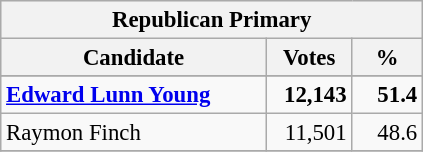<table class="wikitable" style="background: #f9f9f9; font-size: 95%;">
<tr style="background-color:#E9E9E9">
<th colspan="3">Republican Primary</th>
</tr>
<tr style="background-color:#E9E9E9">
<th colspan="1" style="width: 170px">Candidate</th>
<th style="width: 50px">Votes</th>
<th style="width: 40px">%</th>
</tr>
<tr>
</tr>
<tr>
<td><strong><a href='#'>Edward Lunn Young</a></strong></td>
<td align="right"><strong>12,143</strong></td>
<td align="right"><strong>51.4</strong></td>
</tr>
<tr>
<td>Raymon Finch</td>
<td align="right">11,501</td>
<td align="right">48.6</td>
</tr>
<tr>
</tr>
</table>
